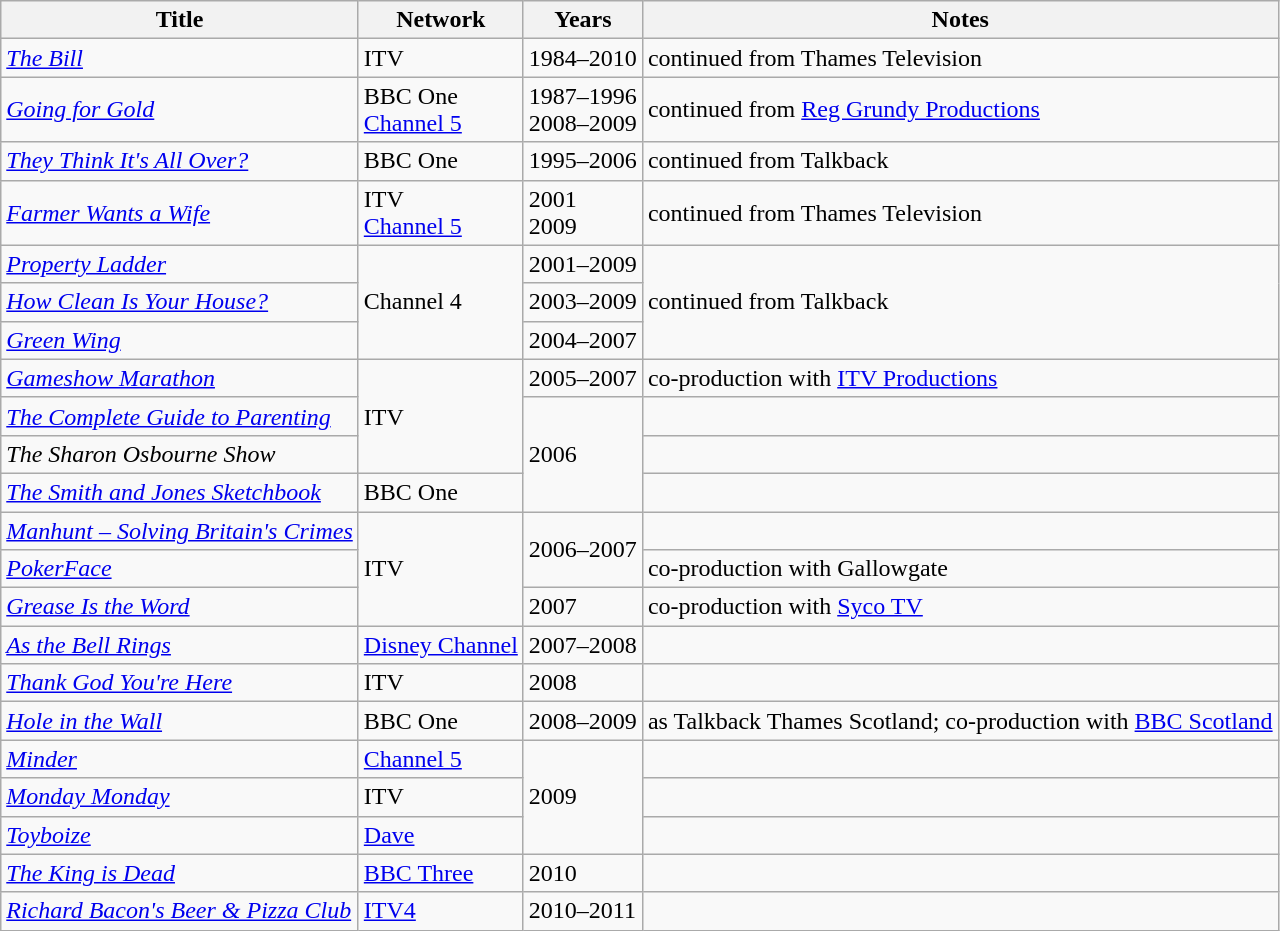<table class="wikitable sortable">
<tr>
<th>Title</th>
<th>Network</th>
<th>Years</th>
<th>Notes</th>
</tr>
<tr>
<td><em><a href='#'>The Bill</a></em></td>
<td>ITV</td>
<td>1984–2010</td>
<td>continued from Thames Television</td>
</tr>
<tr>
<td><em><a href='#'>Going for Gold</a></em></td>
<td>BBC One<br><a href='#'>Channel 5</a></td>
<td>1987–1996<br>2008–2009</td>
<td>continued from <a href='#'>Reg Grundy Productions</a></td>
</tr>
<tr>
<td><em><a href='#'>They Think It's All Over?</a></em></td>
<td>BBC One</td>
<td>1995–2006</td>
<td>continued from Talkback</td>
</tr>
<tr>
<td><em><a href='#'>Farmer Wants a Wife</a></em></td>
<td>ITV<br><a href='#'>Channel 5</a></td>
<td>2001<br>2009</td>
<td>continued from Thames Television</td>
</tr>
<tr>
<td><em><a href='#'>Property Ladder</a></em></td>
<td rowspan="3">Channel 4</td>
<td>2001–2009</td>
<td rowspan="3">continued from Talkback</td>
</tr>
<tr>
<td><em><a href='#'>How Clean Is Your House?</a></em></td>
<td>2003–2009</td>
</tr>
<tr>
<td><em><a href='#'>Green Wing</a></em></td>
<td>2004–2007</td>
</tr>
<tr>
<td><em><a href='#'>Gameshow Marathon</a></em></td>
<td rowspan="3">ITV</td>
<td>2005–2007</td>
<td>co-production with <a href='#'>ITV Productions</a></td>
</tr>
<tr>
<td><em><a href='#'>The Complete Guide to Parenting</a></em></td>
<td rowspan="3">2006</td>
<td></td>
</tr>
<tr>
<td><em>The Sharon Osbourne Show</em></td>
<td></td>
</tr>
<tr>
<td><em><a href='#'>The Smith and Jones Sketchbook</a></em></td>
<td>BBC One</td>
<td></td>
</tr>
<tr>
<td><em><a href='#'>Manhunt – Solving Britain's Crimes</a></em></td>
<td rowspan="3">ITV</td>
<td rowspan="2">2006–2007</td>
<td></td>
</tr>
<tr>
<td><em><a href='#'>PokerFace</a></em></td>
<td>co-production with Gallowgate</td>
</tr>
<tr>
<td><em><a href='#'>Grease Is the Word</a></em></td>
<td>2007</td>
<td>co-production with <a href='#'>Syco TV</a></td>
</tr>
<tr>
<td><em><a href='#'>As the Bell Rings</a></em></td>
<td><a href='#'>Disney Channel</a></td>
<td>2007–2008</td>
<td></td>
</tr>
<tr>
<td><em><a href='#'>Thank God You're Here</a></em></td>
<td>ITV</td>
<td>2008</td>
<td></td>
</tr>
<tr>
<td><em><a href='#'>Hole in the Wall</a></em></td>
<td>BBC One</td>
<td>2008–2009</td>
<td>as Talkback Thames Scotland; co-production with <a href='#'>BBC Scotland</a></td>
</tr>
<tr>
<td><em><a href='#'>Minder</a></em></td>
<td><a href='#'>Channel 5</a></td>
<td rowspan="3">2009</td>
<td></td>
</tr>
<tr>
<td><em><a href='#'>Monday Monday</a></em></td>
<td>ITV</td>
<td></td>
</tr>
<tr>
<td><em><a href='#'>Toyboize</a></em></td>
<td><a href='#'>Dave</a></td>
<td></td>
</tr>
<tr>
<td><em><a href='#'>The King is Dead</a></em></td>
<td><a href='#'>BBC Three</a></td>
<td>2010</td>
<td></td>
</tr>
<tr>
<td><em><a href='#'>Richard Bacon's Beer & Pizza Club</a></em></td>
<td><a href='#'>ITV4</a></td>
<td>2010–2011</td>
<td></td>
</tr>
</table>
